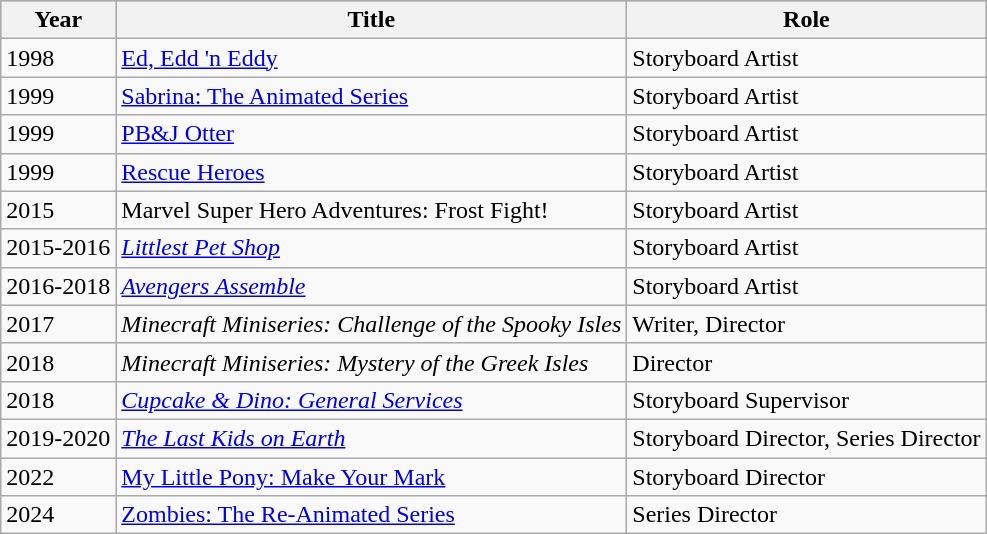<table class="wikitable mw-collapsible">
<tr style="background:#b0c4de; text-align:center;">
<th>Year</th>
<th>Title</th>
<th>Role</th>
</tr>
<tr>
<td>1998</td>
<td><a href='#'>Ed, Edd 'n Eddy</a></td>
<td>Storyboard Artist</td>
</tr>
<tr>
<td>1999</td>
<td><a href='#'>Sabrina: The Animated Series</a></td>
<td>Storyboard Artist</td>
</tr>
<tr>
<td>1999</td>
<td><a href='#'>PB&J Otter</a></td>
<td>Storyboard Artist</td>
</tr>
<tr>
<td>1999</td>
<td><a href='#'>Rescue Heroes</a></td>
<td>Storyboard Artist</td>
</tr>
<tr>
<td>2015</td>
<td>Marvel Super Hero Adventures: Frost Fight!</td>
<td>Storyboard Artist</td>
</tr>
<tr>
<td>2015-2016</td>
<td><em><a href='#'>Littlest Pet Shop</a></em></td>
<td>Storyboard Artist</td>
</tr>
<tr>
<td>2016-2018</td>
<td><em><a href='#'>Avengers Assemble</a></em></td>
<td>Storyboard Artist</td>
</tr>
<tr>
<td>2017</td>
<td><em>Minecraft Miniseries: Challenge of the Spooky Isles</em></td>
<td>Writer, Director</td>
</tr>
<tr>
<td>2018</td>
<td><em>Minecraft Miniseries: Mystery of the Greek Isles</em></td>
<td>Director</td>
</tr>
<tr>
<td>2018</td>
<td><em><a href='#'>Cupcake & Dino: General Services</a></em></td>
<td>Storyboard Supervisor</td>
</tr>
<tr>
<td>2019-2020</td>
<td><em><a href='#'>The Last Kids on Earth</a></em></td>
<td>Storyboard Director, Series Director</td>
</tr>
<tr>
<td>2022</td>
<td><a href='#'>My Little Pony: Make Your Mark</a></td>
<td>Storyboard Director</td>
</tr>
<tr>
<td>2024</td>
<td><a href='#'>Zombies: The Re-Animated Series</a></td>
<td>Series Director</td>
</tr>
</table>
